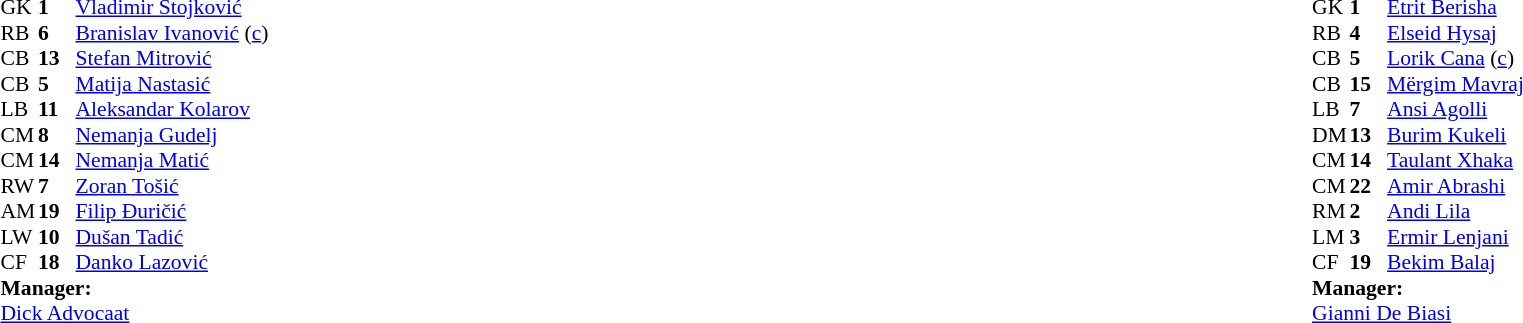<table style="width:100%;">
<tr>
<td style="vertical-align:top; width:40%;"><br><table style="font-size:90%" cellspacing="0" cellpadding="0">
<tr>
<th width="25"></th>
<th width="25"></th>
</tr>
<tr>
<td>GK</td>
<td><strong>1</strong></td>
<td><a href='#'>Vladimir Stojković</a></td>
</tr>
<tr>
<td>RB</td>
<td><strong>6</strong></td>
<td><a href='#'>Branislav Ivanović</a> (<a href='#'>c</a>)</td>
<td></td>
</tr>
<tr>
<td>CB</td>
<td><strong>13</strong></td>
<td><a href='#'>Stefan Mitrović</a></td>
</tr>
<tr>
<td>CB</td>
<td><strong>5</strong></td>
<td><a href='#'>Matija Nastasić</a></td>
</tr>
<tr>
<td>LB</td>
<td><strong>11</strong></td>
<td><a href='#'>Aleksandar Kolarov</a></td>
</tr>
<tr>
<td>CM</td>
<td><strong>8</strong></td>
<td><a href='#'>Nemanja Gudelj</a></td>
</tr>
<tr>
<td>CM</td>
<td><strong>14</strong></td>
<td><a href='#'>Nemanja Matić</a></td>
</tr>
<tr>
<td>RW</td>
<td><strong>7</strong></td>
<td><a href='#'>Zoran Tošić</a></td>
</tr>
<tr>
<td>AM</td>
<td><strong>19</strong></td>
<td><a href='#'>Filip Đuričić</a></td>
</tr>
<tr>
<td>LW</td>
<td><strong>10</strong></td>
<td><a href='#'>Dušan Tadić</a></td>
</tr>
<tr>
<td>CF</td>
<td><strong>18</strong></td>
<td><a href='#'>Danko Lazović</a></td>
</tr>
<tr>
<td colspan=3><strong>Manager:</strong></td>
</tr>
<tr>
<td colspan=3> <a href='#'>Dick Advocaat</a></td>
</tr>
</table>
</td>
<td valign="top"></td>
<td style="vertical-align:top; width:50%;"><br><table style="font-size:90%; margin:auto;" cellspacing="0" cellpadding="0">
<tr>
<th width=25></th>
<th width=25></th>
</tr>
<tr>
<td>GK</td>
<td><strong>1</strong></td>
<td><a href='#'>Etrit Berisha</a></td>
</tr>
<tr>
<td>RB</td>
<td><strong>4</strong></td>
<td><a href='#'>Elseid Hysaj</a></td>
</tr>
<tr>
<td>CB</td>
<td><strong>5</strong></td>
<td><a href='#'>Lorik Cana</a> (<a href='#'>c</a>)</td>
</tr>
<tr>
<td>CB</td>
<td><strong>15</strong></td>
<td><a href='#'>Mërgim Mavraj</a></td>
</tr>
<tr>
<td>LB</td>
<td><strong>7</strong></td>
<td><a href='#'>Ansi Agolli</a></td>
<td></td>
</tr>
<tr>
<td>DM</td>
<td><strong>13</strong></td>
<td><a href='#'>Burim Kukeli</a></td>
</tr>
<tr>
<td>CM</td>
<td><strong>14</strong></td>
<td><a href='#'>Taulant Xhaka</a></td>
</tr>
<tr>
<td>CM</td>
<td><strong>22</strong></td>
<td><a href='#'>Amir Abrashi</a></td>
</tr>
<tr>
<td>RM</td>
<td><strong>2</strong></td>
<td><a href='#'>Andi Lila</a></td>
</tr>
<tr>
<td>LM</td>
<td><strong>3</strong></td>
<td><a href='#'>Ermir Lenjani</a></td>
</tr>
<tr>
<td>CF</td>
<td><strong>19</strong></td>
<td><a href='#'>Bekim Balaj</a></td>
</tr>
<tr>
<td colspan=3><strong>Manager:</strong></td>
</tr>
<tr>
<td colspan=3> <a href='#'>Gianni De Biasi</a></td>
</tr>
</table>
</td>
</tr>
</table>
